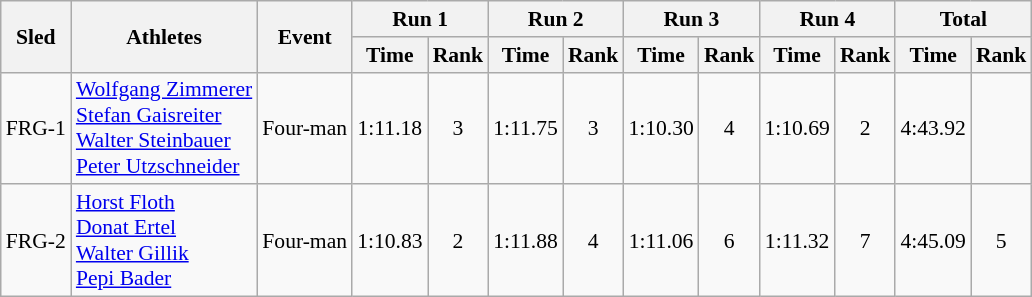<table class="wikitable"  border="1" style="font-size:90%">
<tr>
<th rowspan="2">Sled</th>
<th rowspan="2">Athletes</th>
<th rowspan="2">Event</th>
<th colspan="2">Run 1</th>
<th colspan="2">Run 2</th>
<th colspan="2">Run 3</th>
<th colspan="2">Run 4</th>
<th colspan="2">Total</th>
</tr>
<tr>
<th>Time</th>
<th>Rank</th>
<th>Time</th>
<th>Rank</th>
<th>Time</th>
<th>Rank</th>
<th>Time</th>
<th>Rank</th>
<th>Time</th>
<th>Rank</th>
</tr>
<tr>
<td align="center">FRG-1</td>
<td><a href='#'>Wolfgang Zimmerer</a><br><a href='#'>Stefan Gaisreiter</a><br><a href='#'>Walter Steinbauer</a><br><a href='#'>Peter Utzschneider</a></td>
<td>Four-man</td>
<td align="center">1:11.18</td>
<td align="center">3</td>
<td align="center">1:11.75</td>
<td align="center">3</td>
<td align="center">1:10.30</td>
<td align="center">4</td>
<td align="center">1:10.69</td>
<td align="center">2</td>
<td align="center">4:43.92</td>
<td align="center"></td>
</tr>
<tr>
<td align="center">FRG-2</td>
<td><a href='#'>Horst Floth</a><br><a href='#'>Donat Ertel</a><br><a href='#'>Walter Gillik</a><br><a href='#'>Pepi Bader</a></td>
<td>Four-man</td>
<td align="center">1:10.83</td>
<td align="center">2</td>
<td align="center">1:11.88</td>
<td align="center">4</td>
<td align="center">1:11.06</td>
<td align="center">6</td>
<td align="center">1:11.32</td>
<td align="center">7</td>
<td align="center">4:45.09</td>
<td align="center">5</td>
</tr>
</table>
